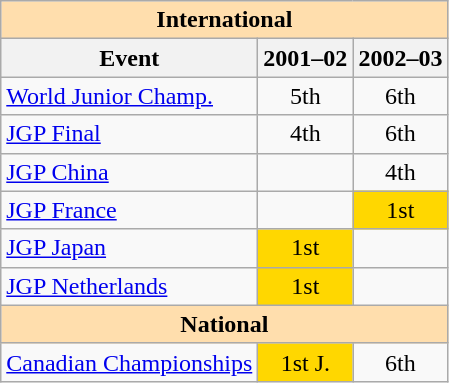<table class="wikitable" style="text-align:center">
<tr>
<th style="background-color: #ffdead; " colspan=3 align=center><strong>International</strong></th>
</tr>
<tr>
<th>Event</th>
<th>2001–02</th>
<th>2002–03</th>
</tr>
<tr>
<td align=left><a href='#'>World Junior Champ.</a></td>
<td>5th</td>
<td>6th</td>
</tr>
<tr>
<td align=left><a href='#'>JGP Final</a></td>
<td>4th</td>
<td>6th</td>
</tr>
<tr>
<td align=left><a href='#'>JGP China</a></td>
<td></td>
<td>4th</td>
</tr>
<tr>
<td align=left><a href='#'>JGP France</a></td>
<td></td>
<td bgcolor=gold>1st</td>
</tr>
<tr>
<td align=left><a href='#'>JGP Japan</a></td>
<td bgcolor=gold>1st</td>
<td></td>
</tr>
<tr>
<td align=left><a href='#'>JGP Netherlands</a></td>
<td bgcolor=gold>1st</td>
<td></td>
</tr>
<tr>
<th style="background-color: #ffdead; " colspan=3 align=center><strong>National</strong></th>
</tr>
<tr>
<td align=left><a href='#'>Canadian Championships</a></td>
<td bgcolor=gold>1st J.</td>
<td>6th</td>
</tr>
</table>
